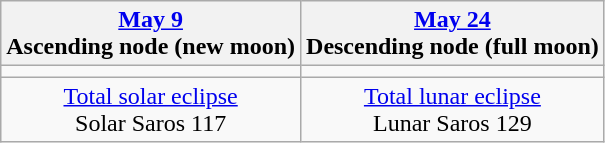<table class="wikitable">
<tr>
<th><a href='#'>May 9</a><br>Ascending node (new moon)</th>
<th><a href='#'>May 24</a><br>Descending node (full moon)</th>
</tr>
<tr>
<td></td>
<td></td>
</tr>
<tr align=center>
<td><a href='#'>Total solar eclipse</a><br>Solar Saros 117</td>
<td><a href='#'>Total lunar eclipse</a><br>Lunar Saros 129</td>
</tr>
</table>
